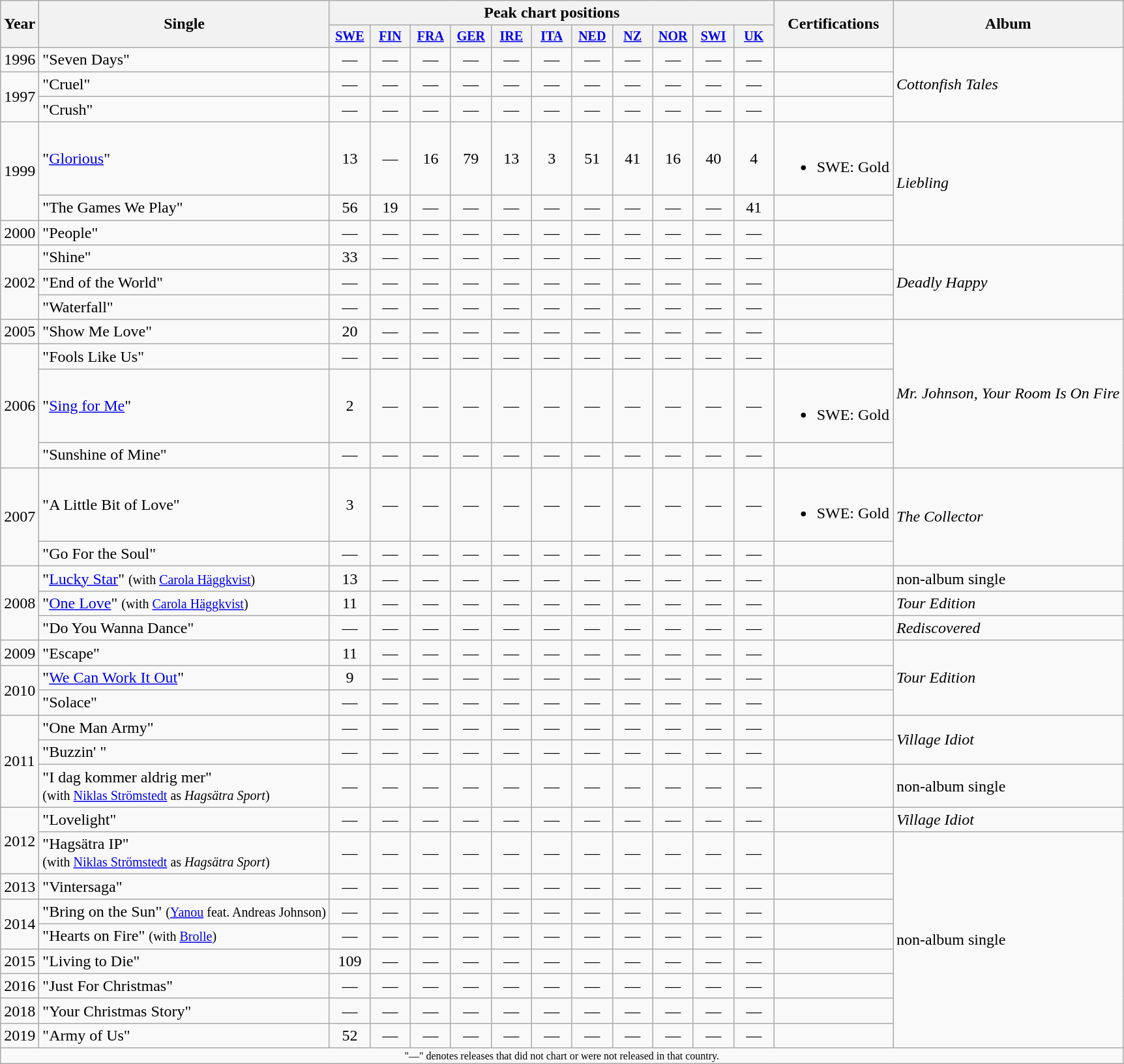<table class="wikitable">
<tr>
<th rowspan="2">Year</th>
<th rowspan="2">Single</th>
<th colspan="11">Peak chart positions</th>
<th rowspan="2">Certifications</th>
<th rowspan="2">Album</th>
</tr>
<tr style="font-size:smaller;">
<th width="35"><a href='#'>SWE</a><br></th>
<th width="35"><a href='#'>FIN</a><br></th>
<th width="35"><a href='#'>FRA</a><br></th>
<th width="35"><a href='#'>GER</a><br></th>
<th width="35"><a href='#'>IRE</a><br></th>
<th width="35"><a href='#'>ITA</a><br></th>
<th width="35"><a href='#'>NED</a><br></th>
<th width="35"><a href='#'>NZ</a><br></th>
<th width="35"><a href='#'>NOR</a><br></th>
<th width="35"><a href='#'>SWI</a><br></th>
<th width="35"><a href='#'>UK</a><br></th>
</tr>
<tr>
<td rowspan="1">1996</td>
<td>"Seven Days"</td>
<td align="center">—</td>
<td align="center">—</td>
<td align="center">—</td>
<td align="center">—</td>
<td align="center">—</td>
<td align="center">—</td>
<td align="center">—</td>
<td align="center">—</td>
<td align="center">—</td>
<td align="center">—</td>
<td align="center">—</td>
<td></td>
<td rowspan="3"><em>Cottonfish Tales</em></td>
</tr>
<tr>
<td rowspan="2">1997</td>
<td>"Cruel"</td>
<td align="center">—</td>
<td align="center">—</td>
<td align="center">—</td>
<td align="center">—</td>
<td align="center">—</td>
<td align="center">—</td>
<td align="center">—</td>
<td align="center">—</td>
<td align="center">—</td>
<td align="center">—</td>
<td align="center">—</td>
<td></td>
</tr>
<tr>
<td>"Crush"</td>
<td align="center">—</td>
<td align="center">—</td>
<td align="center">—</td>
<td align="center">—</td>
<td align="center">—</td>
<td align="center">—</td>
<td align="center">—</td>
<td align="center">—</td>
<td align="center">—</td>
<td align="center">—</td>
<td align="center">—</td>
<td></td>
</tr>
<tr>
<td rowspan="2">1999</td>
<td>"<a href='#'>Glorious</a>"</td>
<td align="center">13</td>
<td align="center">—</td>
<td align="center">16</td>
<td align="center">79</td>
<td align="center">13</td>
<td align="center">3</td>
<td align="center">51</td>
<td align="center">41</td>
<td align="center">16</td>
<td align="center">40</td>
<td align="center">4</td>
<td style="text-align:left;"><br><ul><li>SWE: Gold</li></ul></td>
<td rowspan="3"><em>Liebling</em></td>
</tr>
<tr>
<td>"The Games We Play"</td>
<td align="center">56</td>
<td align="center">19</td>
<td align="center">—</td>
<td align="center">—</td>
<td align="center">—</td>
<td align="center">—</td>
<td align="center">—</td>
<td align="center">—</td>
<td align="center">—</td>
<td align="center">—</td>
<td align="center">41</td>
<td></td>
</tr>
<tr>
<td>2000</td>
<td>"People"</td>
<td align="center">—</td>
<td align="center">—</td>
<td align="center">—</td>
<td align="center">—</td>
<td align="center">—</td>
<td align="center">—</td>
<td align="center">—</td>
<td align="center">—</td>
<td align="center">—</td>
<td align="center">—</td>
<td align="center">—</td>
<td></td>
</tr>
<tr>
<td rowspan="3">2002</td>
<td>"Shine"</td>
<td align="center">33</td>
<td align="center">—</td>
<td align="center">—</td>
<td align="center">—</td>
<td align="center">—</td>
<td align="center">—</td>
<td align="center">—</td>
<td align="center">—</td>
<td align="center">—</td>
<td align="center">—</td>
<td align="center">—</td>
<td></td>
<td rowspan="3"><em>Deadly Happy</em></td>
</tr>
<tr>
<td>"End of the World"</td>
<td align="center">—</td>
<td align="center">—</td>
<td align="center">—</td>
<td align="center">—</td>
<td align="center">—</td>
<td align="center">—</td>
<td align="center">—</td>
<td align="center">—</td>
<td align="center">—</td>
<td align="center">—</td>
<td align="center">—</td>
<td></td>
</tr>
<tr>
<td>"Waterfall"</td>
<td align="center">—</td>
<td align="center">—</td>
<td align="center">—</td>
<td align="center">—</td>
<td align="center">—</td>
<td align="center">—</td>
<td align="center">—</td>
<td align="center">—</td>
<td align="center">—</td>
<td align="center">—</td>
<td align="center">—</td>
<td></td>
</tr>
<tr>
<td>2005</td>
<td>"Show Me Love"</td>
<td align="center">20</td>
<td align="center">—</td>
<td align="center">—</td>
<td align="center">—</td>
<td align="center">—</td>
<td align="center">—</td>
<td align="center">—</td>
<td align="center">—</td>
<td align="center">—</td>
<td align="center">—</td>
<td align="center">—</td>
<td></td>
<td rowspan="4"><em>Mr. Johnson, Your Room Is On Fire</em></td>
</tr>
<tr>
<td rowspan="3">2006</td>
<td>"Fools Like Us"</td>
<td align="center">—</td>
<td align="center">—</td>
<td align="center">—</td>
<td align="center">—</td>
<td align="center">—</td>
<td align="center">—</td>
<td align="center">—</td>
<td align="center">—</td>
<td align="center">—</td>
<td align="center">—</td>
<td align="center">—</td>
<td></td>
</tr>
<tr>
<td>"<a href='#'>Sing for Me</a>"</td>
<td align="center">2</td>
<td align="center">—</td>
<td align="center">—</td>
<td align="center">—</td>
<td align="center">—</td>
<td align="center">—</td>
<td align="center">—</td>
<td align="center">—</td>
<td align="center">—</td>
<td align="center">—</td>
<td align="center">—</td>
<td style="text-align:left;"><br><ul><li>SWE: Gold</li></ul></td>
</tr>
<tr>
<td>"Sunshine of Mine"</td>
<td align="center">—</td>
<td align="center">—</td>
<td align="center">—</td>
<td align="center">—</td>
<td align="center">—</td>
<td align="center">—</td>
<td align="center">—</td>
<td align="center">—</td>
<td align="center">—</td>
<td align="center">—</td>
<td align="center">—</td>
<td></td>
</tr>
<tr>
<td rowspan="2">2007</td>
<td>"A Little Bit of Love"</td>
<td align="center">3</td>
<td align="center">—</td>
<td align="center">—</td>
<td align="center">—</td>
<td align="center">—</td>
<td align="center">—</td>
<td align="center">—</td>
<td align="center">—</td>
<td align="center">—</td>
<td align="center">—</td>
<td align="center">—</td>
<td style="text-align:left;"><br><ul><li>SWE: Gold</li></ul></td>
<td rowspan="2"><em>The Collector</em></td>
</tr>
<tr>
<td>"Go For the Soul"</td>
<td align="center">—</td>
<td align="center">—</td>
<td align="center">—</td>
<td align="center">—</td>
<td align="center">—</td>
<td align="center">—</td>
<td align="center">—</td>
<td align="center">—</td>
<td align="center">—</td>
<td align="center">—</td>
<td align="center">—</td>
<td></td>
</tr>
<tr>
<td rowspan="3">2008</td>
<td>"<a href='#'>Lucky Star</a>" <small>(with <a href='#'>Carola Häggkvist</a>)</small></td>
<td align="center">13</td>
<td align="center">—</td>
<td align="center">—</td>
<td align="center">—</td>
<td align="center">—</td>
<td align="center">—</td>
<td align="center">—</td>
<td align="center">—</td>
<td align="center">—</td>
<td align="center">—</td>
<td align="center">—</td>
<td></td>
<td rowspan="1">non-album single</td>
</tr>
<tr>
<td>"<a href='#'>One Love</a>" <small>(with <a href='#'>Carola Häggkvist</a>)</small></td>
<td align="center">11</td>
<td align="center">—</td>
<td align="center">—</td>
<td align="center">—</td>
<td align="center">—</td>
<td align="center">—</td>
<td align="center">—</td>
<td align="center">—</td>
<td align="center">—</td>
<td align="center">—</td>
<td align="center">—</td>
<td></td>
<td rowspan="1"><em>Tour Edition</em></td>
</tr>
<tr>
<td>"Do You Wanna Dance"</td>
<td align="center">—</td>
<td align="center">—</td>
<td align="center">—</td>
<td align="center">—</td>
<td align="center">—</td>
<td align="center">—</td>
<td align="center">—</td>
<td align="center">—</td>
<td align="center">—</td>
<td align="center">—</td>
<td align="center">—</td>
<td></td>
<td rowspan="1"><em>Rediscovered</em></td>
</tr>
<tr>
<td>2009</td>
<td>"Escape"</td>
<td align="center">11</td>
<td align="center">—</td>
<td align="center">—</td>
<td align="center">—</td>
<td align="center">—</td>
<td align="center">—</td>
<td align="center">—</td>
<td align="center">—</td>
<td align="center">—</td>
<td align="center">—</td>
<td align="center">—</td>
<td></td>
<td rowspan="3"><em>Tour Edition</em></td>
</tr>
<tr>
<td rowspan="2">2010</td>
<td>"<a href='#'>We Can Work It Out</a>"</td>
<td align="center">9</td>
<td align="center">—</td>
<td align="center">—</td>
<td align="center">—</td>
<td align="center">—</td>
<td align="center">—</td>
<td align="center">—</td>
<td align="center">—</td>
<td align="center">—</td>
<td align="center">—</td>
<td align="center">—</td>
<td></td>
</tr>
<tr>
<td>"Solace"</td>
<td align="center">—</td>
<td align="center">—</td>
<td align="center">—</td>
<td align="center">—</td>
<td align="center">—</td>
<td align="center">—</td>
<td align="center">—</td>
<td align="center">—</td>
<td align="center">—</td>
<td align="center">—</td>
<td align="center">—</td>
<td></td>
</tr>
<tr>
<td rowspan="3">2011</td>
<td>"One Man Army"</td>
<td align="center">—</td>
<td align="center">—</td>
<td align="center">—</td>
<td align="center">—</td>
<td align="center">—</td>
<td align="center">—</td>
<td align="center">—</td>
<td align="center">—</td>
<td align="center">—</td>
<td align="center">—</td>
<td align="center">—</td>
<td></td>
<td rowspan="2"><em>Village Idiot</em></td>
</tr>
<tr>
<td>"Buzzin' "</td>
<td align="center">—</td>
<td align="center">—</td>
<td align="center">—</td>
<td align="center">—</td>
<td align="center">—</td>
<td align="center">—</td>
<td align="center">—</td>
<td align="center">—</td>
<td align="center">—</td>
<td align="center">—</td>
<td align="center">—</td>
<td></td>
</tr>
<tr>
<td>"I dag kommer aldrig mer" <br><small>(with <a href='#'>Niklas Strömstedt</a> as <em>Hagsätra Sport</em>)</small></td>
<td align="center">—</td>
<td align="center">—</td>
<td align="center">—</td>
<td align="center">—</td>
<td align="center">—</td>
<td align="center">—</td>
<td align="center">—</td>
<td align="center">—</td>
<td align="center">—</td>
<td align="center">—</td>
<td align="center">—</td>
<td></td>
<td rowspan="1">non-album single</td>
</tr>
<tr>
<td rowspan="2">2012</td>
<td>"Lovelight"</td>
<td align="center">—</td>
<td align="center">—</td>
<td align="center">—</td>
<td align="center">—</td>
<td align="center">—</td>
<td align="center">—</td>
<td align="center">—</td>
<td align="center">—</td>
<td align="center">—</td>
<td align="center">—</td>
<td align="center">—</td>
<td></td>
<td><em>Village Idiot</em></td>
</tr>
<tr>
<td>"Hagsätra IP" <br><small>(with <a href='#'>Niklas Strömstedt</a> as <em>Hagsätra Sport</em>)</small></td>
<td align="center">—</td>
<td align="center">—</td>
<td align="center">—</td>
<td align="center">—</td>
<td align="center">—</td>
<td align="center">—</td>
<td align="center">—</td>
<td align="center">—</td>
<td align="center">—</td>
<td align="center">—</td>
<td align="center">—</td>
<td></td>
<td rowspan="8">non-album single</td>
</tr>
<tr>
<td>2013</td>
<td>"Vintersaga"</td>
<td align="center">—</td>
<td align="center">—</td>
<td align="center">—</td>
<td align="center">—</td>
<td align="center">—</td>
<td align="center">—</td>
<td align="center">—</td>
<td align="center">—</td>
<td align="center">—</td>
<td align="center">—</td>
<td align="center">—</td>
<td></td>
</tr>
<tr>
<td rowspan="2">2014</td>
<td>"Bring on the Sun" <small>(<a href='#'>Yanou</a> feat. Andreas Johnson)</small></td>
<td align="center">—</td>
<td align="center">—</td>
<td align="center">—</td>
<td align="center">—</td>
<td align="center">—</td>
<td align="center">—</td>
<td align="center">—</td>
<td align="center">—</td>
<td align="center">—</td>
<td align="center">—</td>
<td align="center">—</td>
<td></td>
</tr>
<tr>
<td>"Hearts on Fire" <small>(with <a href='#'>Brolle</a>)</small></td>
<td align="center">—</td>
<td align="center">—</td>
<td align="center">—</td>
<td align="center">—</td>
<td align="center">—</td>
<td align="center">—</td>
<td align="center">—</td>
<td align="center">—</td>
<td align="center">—</td>
<td align="center">—</td>
<td align="center">—</td>
<td></td>
</tr>
<tr>
<td>2015</td>
<td>"Living to Die"</td>
<td align="center">109<br></td>
<td align="center">—</td>
<td align="center">—</td>
<td align="center">—</td>
<td align="center">—</td>
<td align="center">—</td>
<td align="center">—</td>
<td align="center">—</td>
<td align="center">—</td>
<td align="center">—</td>
<td align="center">—</td>
<td></td>
</tr>
<tr>
<td>2016</td>
<td>"Just For Christmas"</td>
<td align="center">—</td>
<td align="center">—</td>
<td align="center">—</td>
<td align="center">—</td>
<td align="center">—</td>
<td align="center">—</td>
<td align="center">—</td>
<td align="center">—</td>
<td align="center">—</td>
<td align="center">—</td>
<td align="center">—</td>
<td></td>
</tr>
<tr>
<td>2018</td>
<td>"Your Christmas Story"</td>
<td align="center">—</td>
<td align="center">—</td>
<td align="center">—</td>
<td align="center">—</td>
<td align="center">—</td>
<td align="center">—</td>
<td align="center">—</td>
<td align="center">—</td>
<td align="center">—</td>
<td align="center">—</td>
<td align="center">—</td>
<td></td>
</tr>
<tr>
<td>2019</td>
<td>"Army of Us"</td>
<td align="center">52<br></td>
<td align="center">—</td>
<td align="center">—</td>
<td align="center">—</td>
<td align="center">—</td>
<td align="center">—</td>
<td align="center">—</td>
<td align="center">—</td>
<td align="center">—</td>
<td align="center">—</td>
<td align="center">—</td>
<td></td>
</tr>
<tr>
<td align="center" colspan="21" style="font-size: 8pt">"—" denotes releases that did not chart or were not released in that country.</td>
</tr>
</table>
